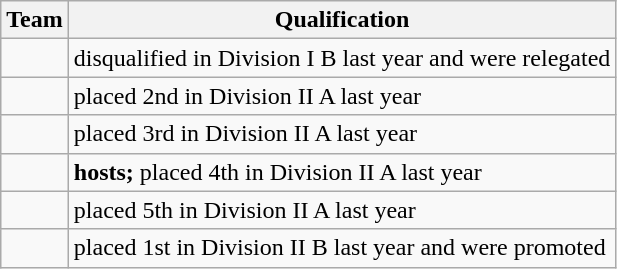<table class="wikitable">
<tr>
<th>Team</th>
<th>Qualification</th>
</tr>
<tr>
<td></td>
<td>disqualified in Division I B last year and were relegated</td>
</tr>
<tr>
<td></td>
<td>placed 2nd in Division II A last year</td>
</tr>
<tr>
<td></td>
<td>placed 3rd in Division II A last year</td>
</tr>
<tr>
<td></td>
<td><strong>hosts;</strong> placed 4th in Division II A last year</td>
</tr>
<tr>
<td></td>
<td>placed 5th in Division II A last year</td>
</tr>
<tr>
<td></td>
<td>placed 1st in Division II B last year and were promoted</td>
</tr>
</table>
